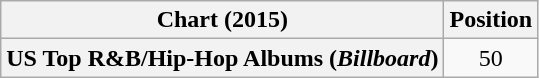<table class="wikitable plainrowheaders" style="text-align:center">
<tr>
<th scope="col">Chart (2015)</th>
<th scope="col">Position</th>
</tr>
<tr>
<th scope="row">US Top R&B/Hip-Hop Albums (<em>Billboard</em>)</th>
<td>50</td>
</tr>
</table>
